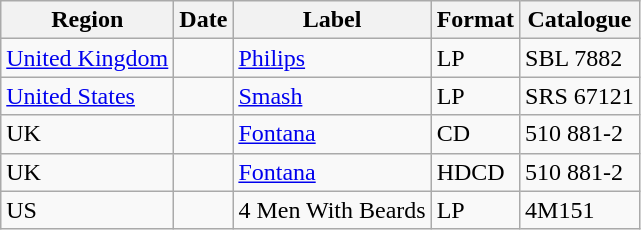<table class="wikitable">
<tr>
<th>Region</th>
<th>Date</th>
<th>Label</th>
<th>Format</th>
<th>Catalogue</th>
</tr>
<tr>
<td><a href='#'>United Kingdom</a></td>
<td></td>
<td><a href='#'>Philips</a></td>
<td>LP</td>
<td>SBL 7882</td>
</tr>
<tr>
<td><a href='#'>United States</a></td>
<td></td>
<td><a href='#'>Smash</a></td>
<td>LP</td>
<td>SRS 67121</td>
</tr>
<tr>
<td>UK</td>
<td></td>
<td><a href='#'>Fontana</a></td>
<td>CD</td>
<td>510 881-2</td>
</tr>
<tr>
<td>UK</td>
<td></td>
<td><a href='#'>Fontana</a></td>
<td>HDCD</td>
<td>510 881-2</td>
</tr>
<tr>
<td>US</td>
<td></td>
<td>4 Men With Beards</td>
<td>LP</td>
<td>4M151</td>
</tr>
</table>
